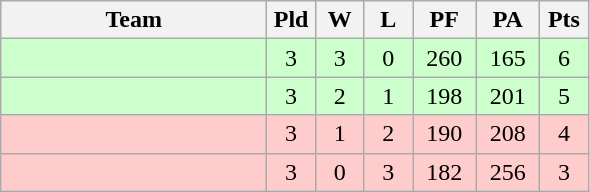<table class="wikitable" style="text-align:center;">
<tr>
<th width=170>Team</th>
<th width=25>Pld</th>
<th width=25>W</th>
<th width=25>L</th>
<th width=35>PF</th>
<th width=35>PA</th>
<th width=25>Pts</th>
</tr>
<tr bgcolor=#ccffcc>
<td align="left"></td>
<td>3</td>
<td>3</td>
<td>0</td>
<td>260</td>
<td>165</td>
<td>6</td>
</tr>
<tr bgcolor=#ccffcc>
<td align="left"></td>
<td>3</td>
<td>2</td>
<td>1</td>
<td>198</td>
<td>201</td>
<td>5</td>
</tr>
<tr bgcolor=#ffcccc>
<td align="left"></td>
<td>3</td>
<td>1</td>
<td>2</td>
<td>190</td>
<td>208</td>
<td>4</td>
</tr>
<tr bgcolor=#ffcccc>
<td align="left"></td>
<td>3</td>
<td>0</td>
<td>3</td>
<td>182</td>
<td>256</td>
<td>3</td>
</tr>
</table>
